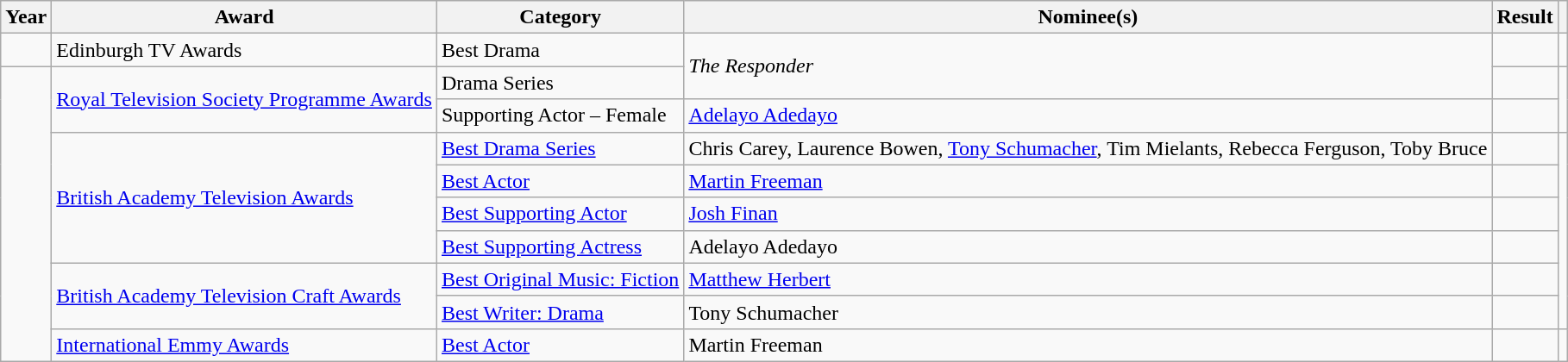<table class="wikitable sortable plainrowheaders">
<tr>
<th scope="col" class="unsortable">Year</th>
<th scope="col">Award</th>
<th scope="col">Category</th>
<th scope="col">Nominee(s)</th>
<th scope="col">Result</th>
<th scope="col" class="unsortable"></th>
</tr>
<tr>
<td></td>
<td>Edinburgh TV Awards</td>
<td>Best Drama</td>
<td rowspan="2"><em>The Responder</em></td>
<td></td>
<td style="text-align:center"></td>
</tr>
<tr>
<td rowspan="9"></td>
<td rowspan="2"><a href='#'>Royal Television Society Programme Awards</a></td>
<td>Drama Series</td>
<td></td>
<td style="text-align:center" rowspan="2"></td>
</tr>
<tr>
<td>Supporting Actor – Female</td>
<td><a href='#'>Adelayo Adedayo</a></td>
<td></td>
</tr>
<tr>
<td rowspan="4"><a href='#'>British Academy Television Awards</a></td>
<td><a href='#'>Best Drama Series</a></td>
<td>Chris Carey, Laurence Bowen, <a href='#'>Tony Schumacher</a>, Tim Mielants, Rebecca Ferguson, Toby Bruce</td>
<td></td>
<td style="text-align:center" rowspan="6"></td>
</tr>
<tr>
<td><a href='#'>Best Actor</a></td>
<td><a href='#'>Martin Freeman</a></td>
<td></td>
</tr>
<tr>
<td><a href='#'>Best Supporting Actor</a></td>
<td><a href='#'>Josh Finan</a></td>
<td></td>
</tr>
<tr>
<td><a href='#'>Best Supporting Actress</a></td>
<td>Adelayo Adedayo</td>
<td></td>
</tr>
<tr>
<td rowspan="2"><a href='#'>British Academy Television Craft Awards</a></td>
<td><a href='#'>Best Original Music: Fiction</a></td>
<td><a href='#'>Matthew Herbert</a></td>
<td></td>
</tr>
<tr>
<td><a href='#'>Best Writer: Drama</a></td>
<td>Tony Schumacher</td>
<td></td>
</tr>
<tr>
<td><a href='#'>International Emmy Awards</a></td>
<td><a href='#'>Best Actor</a></td>
<td>Martin Freeman</td>
<td></td>
<td style="text-align:center"></td>
</tr>
</table>
